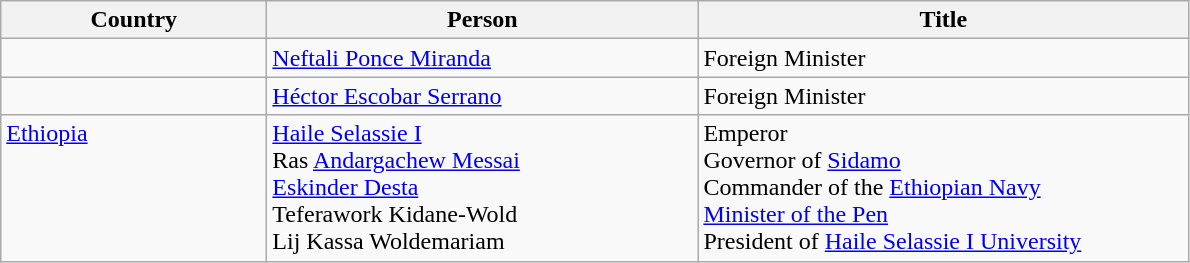<table class="wikitable">
<tr style="vertical-align: top;">
<th width="170">Country</th>
<th width="280">Person</th>
<th width="320">Title</th>
</tr>
<tr style="vertical-align: top;">
<td></td>
<td><a href='#'>Neftali Ponce Miranda</a></td>
<td>Foreign Minister</td>
</tr>
<tr style="vertical-align: top;">
<td></td>
<td><a href='#'>Héctor Escobar Serrano</a></td>
<td>Foreign Minister</td>
</tr>
<tr style="vertical-align: top;">
<td> <a href='#'>Ethiopia</a></td>
<td><a href='#'>Haile Selassie I</a><br>Ras <a href='#'>Andargachew Messai</a><br><a href='#'>Eskinder Desta</a><br>Teferawork Kidane-Wold<br>Lij Kassa Woldemariam</td>
<td>Emperor<br>Governor of <a href='#'>Sidamo</a><br>Commander of the <a href='#'>Ethiopian Navy</a><br><a href='#'>Minister of the Pen</a><br>President of <a href='#'>Haile Selassie I University</a></td>
</tr>
</table>
